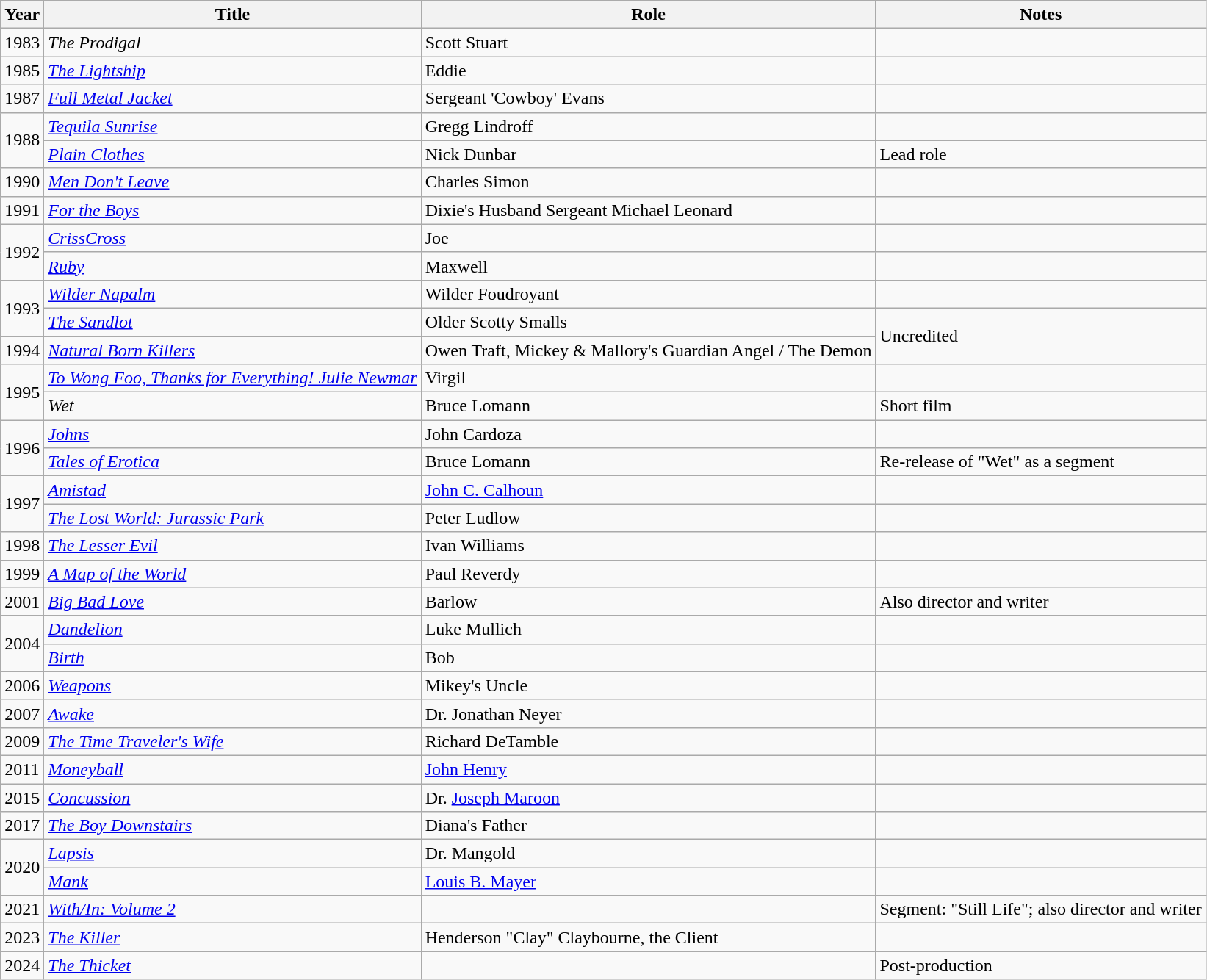<table class="wikitable" | title= Notable Roles>
<tr>
<th>Year</th>
<th>Title</th>
<th>Role</th>
<th>Notes</th>
</tr>
<tr>
<td>1983</td>
<td><em>The Prodigal</em></td>
<td>Scott Stuart</td>
<td></td>
</tr>
<tr>
<td>1985</td>
<td><em><a href='#'>The Lightship</a></em></td>
<td>Eddie</td>
<td></td>
</tr>
<tr>
<td>1987</td>
<td><em><a href='#'>Full Metal Jacket</a></em></td>
<td>Sergeant 'Cowboy' Evans</td>
<td></td>
</tr>
<tr>
<td rowspan=2>1988</td>
<td><em><a href='#'>Tequila Sunrise</a></em></td>
<td>Gregg Lindroff</td>
<td></td>
</tr>
<tr>
<td><em><a href='#'>Plain Clothes</a></em></td>
<td>Nick Dunbar</td>
<td>Lead role</td>
</tr>
<tr>
<td>1990</td>
<td><em><a href='#'>Men Don't Leave</a></em></td>
<td>Charles Simon</td>
<td></td>
</tr>
<tr>
<td>1991</td>
<td><em><a href='#'>For the Boys</a></em></td>
<td>Dixie's Husband Sergeant Michael Leonard</td>
<td></td>
</tr>
<tr>
<td rowspan=2>1992</td>
<td><em><a href='#'>CrissCross</a></em></td>
<td>Joe</td>
<td></td>
</tr>
<tr>
<td><em><a href='#'>Ruby</a></em></td>
<td>Maxwell</td>
<td></td>
</tr>
<tr>
<td rowspan=2>1993</td>
<td><em><a href='#'>Wilder Napalm</a></em></td>
<td>Wilder Foudroyant</td>
<td></td>
</tr>
<tr>
<td><em><a href='#'>The Sandlot</a></em></td>
<td>Older Scotty Smalls</td>
<td rowspan=2>Uncredited</td>
</tr>
<tr>
<td>1994</td>
<td><em><a href='#'>Natural Born Killers</a></em></td>
<td>Owen Traft, Mickey & Mallory's Guardian Angel / The Demon</td>
</tr>
<tr>
<td rowspan=2>1995</td>
<td><em><a href='#'>To Wong Foo, Thanks for Everything! Julie Newmar</a></em></td>
<td>Virgil</td>
<td></td>
</tr>
<tr>
<td><em>Wet</em></td>
<td>Bruce Lomann</td>
<td>Short film</td>
</tr>
<tr>
<td rowspan=2>1996</td>
<td><em><a href='#'>Johns</a></em></td>
<td>John Cardoza</td>
<td></td>
</tr>
<tr>
<td><em><a href='#'>Tales of Erotica</a></em></td>
<td>Bruce Lomann</td>
<td>Re-release of "Wet" as a segment</td>
</tr>
<tr>
<td rowspan=2>1997</td>
<td><em><a href='#'>Amistad</a></em></td>
<td><a href='#'>John C. Calhoun</a></td>
<td></td>
</tr>
<tr>
<td><em><a href='#'>The Lost World: Jurassic Park</a></em></td>
<td>Peter Ludlow</td>
<td></td>
</tr>
<tr>
<td>1998</td>
<td><em><a href='#'>The Lesser Evil</a></em></td>
<td>Ivan Williams</td>
<td></td>
</tr>
<tr>
<td>1999</td>
<td><em><a href='#'>A Map of the World</a></em></td>
<td>Paul Reverdy</td>
<td></td>
</tr>
<tr>
<td>2001</td>
<td><em><a href='#'>Big Bad Love</a></em></td>
<td>Barlow</td>
<td>Also director and writer</td>
</tr>
<tr>
<td rowspan=2>2004</td>
<td><em><a href='#'>Dandelion</a></em></td>
<td>Luke Mullich</td>
<td></td>
</tr>
<tr>
<td><em><a href='#'>Birth</a></em></td>
<td>Bob</td>
<td></td>
</tr>
<tr>
<td>2006</td>
<td><em><a href='#'>Weapons</a></em></td>
<td>Mikey's Uncle</td>
<td></td>
</tr>
<tr>
<td>2007</td>
<td><em><a href='#'>Awake</a></em></td>
<td>Dr. Jonathan Neyer</td>
<td></td>
</tr>
<tr>
<td>2009</td>
<td><em><a href='#'>The Time Traveler's Wife</a></em></td>
<td>Richard DeTamble</td>
<td></td>
</tr>
<tr>
<td>2011</td>
<td><em><a href='#'>Moneyball</a></em></td>
<td><a href='#'>John Henry</a></td>
<td></td>
</tr>
<tr>
<td>2015</td>
<td><em><a href='#'>Concussion</a></em></td>
<td>Dr. <a href='#'>Joseph Maroon</a></td>
<td></td>
</tr>
<tr>
<td>2017</td>
<td><em><a href='#'>The Boy Downstairs</a></em></td>
<td>Diana's Father</td>
<td></td>
</tr>
<tr>
<td rowspan=2>2020</td>
<td><em><a href='#'>Lapsis</a></em></td>
<td>Dr. Mangold</td>
<td></td>
</tr>
<tr>
<td><em><a href='#'>Mank</a></em></td>
<td><a href='#'>Louis B. Mayer</a></td>
<td></td>
</tr>
<tr>
<td>2021</td>
<td><em><a href='#'>With/In: Volume 2</a></em></td>
<td></td>
<td>Segment: "Still Life"; also director and writer</td>
</tr>
<tr>
<td>2023</td>
<td><em><a href='#'>The Killer</a></em></td>
<td>Henderson "Clay" Claybourne, the Client</td>
<td></td>
</tr>
<tr>
<td>2024</td>
<td><em><a href='#'>The Thicket</a></em></td>
<td></td>
<td>Post-production</td>
</tr>
</table>
